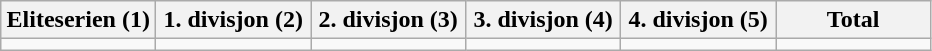<table class="wikitable">
<tr>
<th width="16.6%">Eliteserien (1)</th>
<th width="16.6%">1. divisjon (2)</th>
<th width="16.6%">2. divisjon (3)</th>
<th width="16.6%">3. divisjon (4)</th>
<th width="16.6%">4. divisjon (5)</th>
<th width="16.6%">Total</th>
</tr>
<tr>
<td></td>
<td></td>
<td></td>
<td></td>
<td></td>
<td></td>
</tr>
</table>
